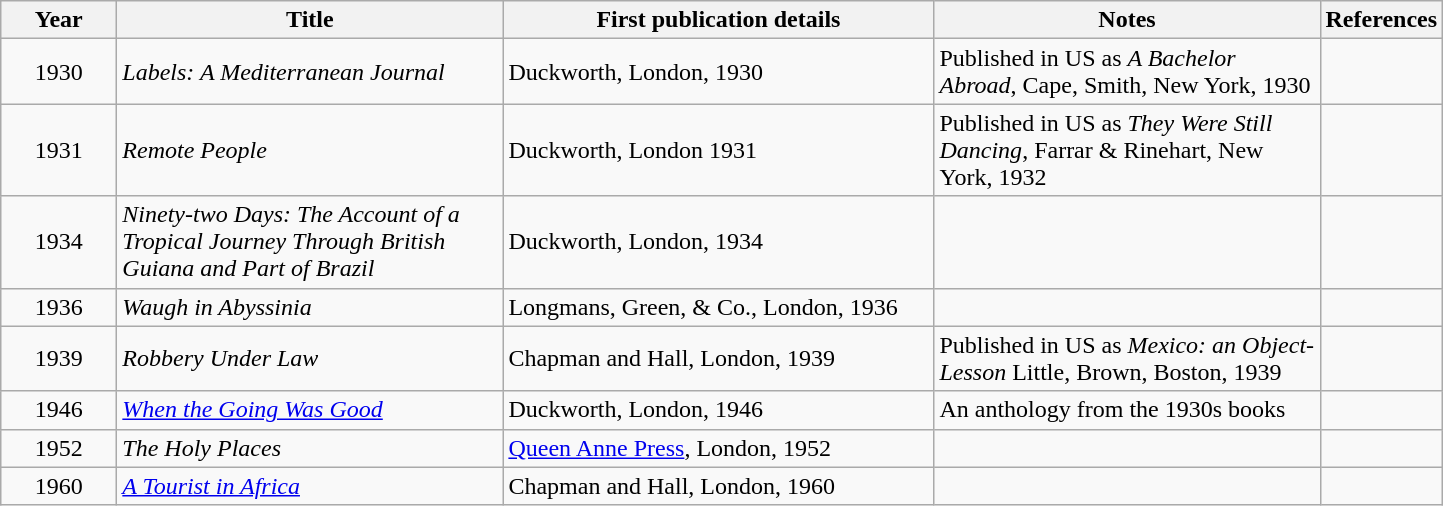<table class= "wikitable sortable">
<tr>
<th width= "70">Year</th>
<th width= "250">Title</th>
<th width= "280">First publication details</th>
<th width= "250">Notes</th>
<th width= "50">References</th>
</tr>
<tr>
<td align= "center">1930</td>
<td><em>Labels: A Mediterranean Journal</em></td>
<td>Duckworth, London, 1930</td>
<td>Published in US as <em>A Bachelor Abroad</em>, Cape, Smith, New York, 1930</td>
<td></td>
</tr>
<tr>
<td align= "center">1931</td>
<td><em>Remote People</em></td>
<td>Duckworth, London 1931</td>
<td>Published in US as <em>They Were Still Dancing</em>, Farrar & Rinehart, New York, 1932</td>
<td></td>
</tr>
<tr>
<td align= "center">1934</td>
<td><em>Ninety-two Days: The Account of a Tropical Journey Through British Guiana and Part of Brazil</em></td>
<td>Duckworth, London, 1934</td>
<td></td>
<td></td>
</tr>
<tr>
<td align= "center">1936</td>
<td><em>Waugh in Abyssinia</em></td>
<td>Longmans, Green, & Co., London, 1936</td>
<td></td>
<td></td>
</tr>
<tr>
<td align= "center">1939</td>
<td><em>Robbery Under Law</em></td>
<td>Chapman and Hall, London, 1939</td>
<td>Published in US as <em>Mexico: an Object-Lesson</em> Little, Brown, Boston, 1939</td>
<td></td>
</tr>
<tr>
<td align= "center">1946</td>
<td><em><a href='#'>When the Going Was Good</a></em></td>
<td>Duckworth, London, 1946</td>
<td>An anthology from the 1930s books</td>
<td></td>
</tr>
<tr>
<td align= "center">1952</td>
<td><em>The Holy Places</em></td>
<td><a href='#'>Queen Anne Press</a>, London, 1952</td>
<td></td>
<td></td>
</tr>
<tr>
<td align= "center">1960</td>
<td><em><a href='#'>A Tourist in Africa</a></em></td>
<td>Chapman and Hall, London, 1960</td>
<td></td>
<td></td>
</tr>
</table>
